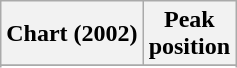<table class="wikitable plainrowheaders sortable" style="text-align:center;">
<tr>
<th scope="col">Chart (2002)</th>
<th scope="col">Peak<br>position</th>
</tr>
<tr>
</tr>
<tr>
</tr>
<tr>
</tr>
<tr>
</tr>
<tr>
</tr>
</table>
